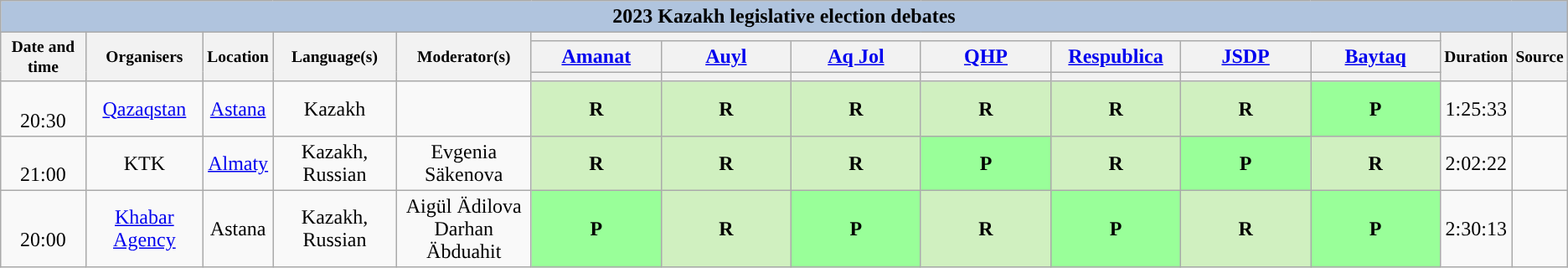<table class="wikitable" style="text-justify: none">
<tr>
<th colspan="20" style="background:#B0C4DE">2023 Kazakh legislative election debates</th>
</tr>
<tr style="font-size:small;">
<th rowspan="3">Date and time</th>
<th rowspan="3">Organisers</th>
<th rowspan="3">Location</th>
<th rowspan="3">Language(s)</th>
<th rowspan="3">Moderator(s)</th>
<th colspan="7"><small>  </small></th>
<th rowspan="3">Duration</th>
<th rowspan="3">Source</th>
</tr>
<tr>
<th style="width:6em;"><a href='#'>Amanat</a></th>
<th style="width:6em;"><a href='#'>Auyl</a></th>
<th style="width:6em;"><a href='#'>Aq Jol</a></th>
<th style="width:6em;"><a href='#'>QHP</a></th>
<th style="width:6em;"><a href='#'>Respublica</a></th>
<th style="width:6em;"><a href='#'>JSDP</a></th>
<th style="width:6em;"><a href='#'>Baytaq</a></th>
</tr>
<tr>
<th style="background-color:"></th>
<th style="background-color:"></th>
<th style="background-color:"></th>
<th style="background-color:"></th>
<th style="background-color:"></th>
<th style="background-color:"></th>
<th style="background-color:"></th>
</tr>
<tr>
<td style="text-align:center;"><br>20:30</td>
<td style="text-align:center;"><a href='#'>Qazaqstan</a></td>
<td style="text-align:center;"><a href='#'>Astana</a></td>
<td style="text-align:center;">Kazakh</td>
<td style="text-align:center;"></td>
<td style="background-color:#D0F0C0; color:black; text-align:center;"><strong>R</strong><br></td>
<td style="background-color:#D0F0C0; color:black; text-align:center;"><strong>R</strong><br></td>
<td style="background-color:#D0F0C0; color:black; text-align:center;"><strong>R</strong><br></td>
<td style="background-color:#D0F0C0; color:black; text-align:center;"><strong>R</strong><br></td>
<td style="background-color:#D0F0C0; color:black; text-align:center;"><strong>R</strong><br></td>
<td style="background-color:#D0F0C0; color:black; text-align:center;"><strong>R</strong><br></td>
<td style="background-color:#99ff99; color:black; text-align:center;"><strong>P</strong><br></td>
<td style="text-align:center;">1:25:33</td>
<td style="text-align:center;"></td>
</tr>
<tr>
<td style="text-align:center;"><br>21:00</td>
<td style="text-align:center;">KTK</td>
<td style="text-align:center;"><a href='#'>Almaty</a></td>
<td style="text-align:center;">Kazakh, Russian</td>
<td style="text-align:center;">Evgenia Säkenova</td>
<td style="background-color:#D0F0C0; color:black; text-align:center;"><strong>R</strong><br></td>
<td style="background-color:#D0F0C0; color:black; text-align:center;"><strong>R</strong><br></td>
<td style="background-color:#D0F0C0; color:black; text-align:center;"><strong>R</strong><br></td>
<td style="background-color:#99ff99; color:black; text-align:center;"><strong>P</strong><br></td>
<td style="background-color:#D0F0C0; color:black; text-align:center;"><strong>R</strong><br></td>
<td style="background-color:#99ff99; color:black; text-align:center;"><strong>P</strong><br></td>
<td style="background-color:#D0F0C0; color:black; text-align:center;"><strong>R</strong><br></td>
<td style="text-align:center;">2:02:22</td>
<td style="text-align:center;"></td>
</tr>
<tr>
<td style="text-align:center;"><br>20:00</td>
<td style="text-align:center;"><a href='#'>Khabar Agency</a></td>
<td style="text-align:center;">Astana</td>
<td style="text-align:center;">Kazakh, Russian</td>
<td style="text-align:center;">Aigül Ädilova<br>Darhan Äbduahit</td>
<td style="background-color:#99ff99; color:black; text-align:center;"><strong>P</strong><br></td>
<td style="background-color:#D0F0C0; color:black; text-align:center;"><strong>R</strong><br></td>
<td style="background-color:#99ff99; color:black; text-align:center;"><strong>P</strong><br></td>
<td style="background-color:#D0F0C0; color:black; text-align:center;"><strong>R</strong><br></td>
<td style="background-color:#99ff99; color:black; text-align:center;"><strong>P</strong><br></td>
<td style="background-color:#D0F0C0; color:black; text-align:center;"><strong>R</strong><br></td>
<td style="background-color:#99ff99; color:black; text-align:center;"><strong>P</strong><br></td>
<td style="text-align:center;">2:30:13</td>
<td></td>
</tr>
</table>
